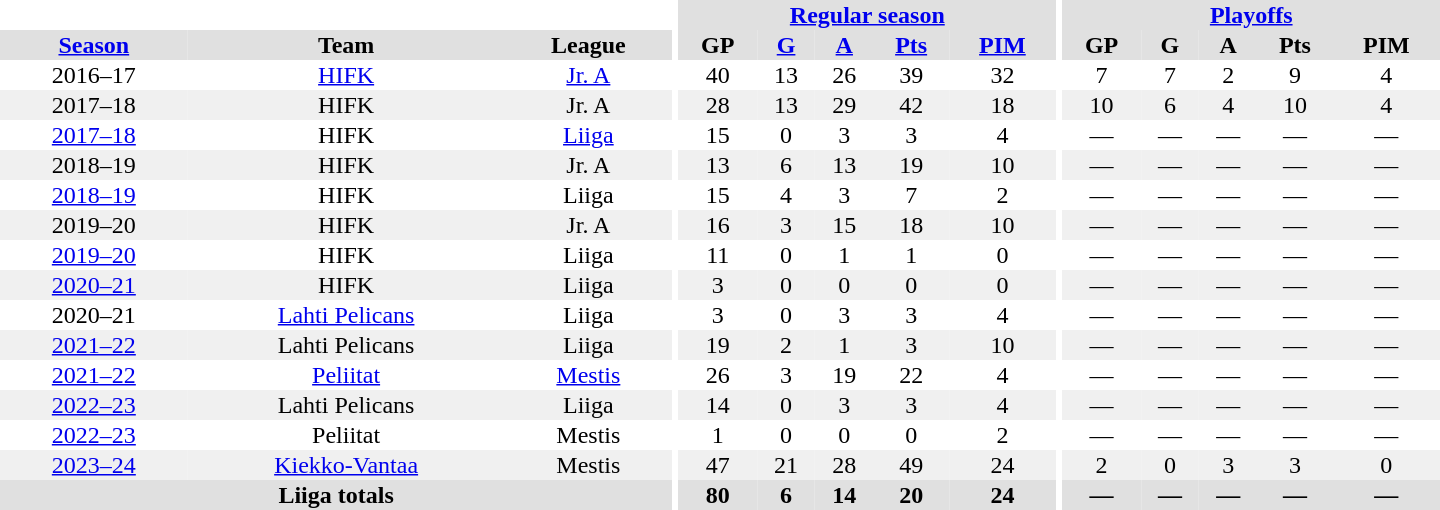<table border="0" cellpadding="1" cellspacing="0" style="text-align:center; width:60em">
<tr bgcolor="#e0e0e0">
<th colspan="3" bgcolor="#ffffff"></th>
<th rowspan="99" bgcolor="#ffffff"></th>
<th colspan="5"><a href='#'>Regular season</a></th>
<th rowspan="99" bgcolor="#ffffff"></th>
<th colspan="5"><a href='#'>Playoffs</a></th>
</tr>
<tr bgcolor="#e0e0e0">
<th><a href='#'>Season</a></th>
<th>Team</th>
<th>League</th>
<th>GP</th>
<th><a href='#'>G</a></th>
<th><a href='#'>A</a></th>
<th><a href='#'>Pts</a></th>
<th><a href='#'>PIM</a></th>
<th>GP</th>
<th>G</th>
<th>A</th>
<th>Pts</th>
<th>PIM</th>
</tr>
<tr>
<td>2016–17</td>
<td><a href='#'>HIFK</a></td>
<td><a href='#'>Jr. A</a></td>
<td>40</td>
<td>13</td>
<td>26</td>
<td>39</td>
<td>32</td>
<td>7</td>
<td>7</td>
<td>2</td>
<td>9</td>
<td>4</td>
</tr>
<tr bgcolor="#f0f0f0">
<td>2017–18</td>
<td>HIFK</td>
<td>Jr. A</td>
<td>28</td>
<td>13</td>
<td>29</td>
<td>42</td>
<td>18</td>
<td>10</td>
<td>6</td>
<td>4</td>
<td>10</td>
<td>4</td>
</tr>
<tr>
<td><a href='#'>2017–18</a></td>
<td>HIFK</td>
<td><a href='#'>Liiga</a></td>
<td>15</td>
<td>0</td>
<td>3</td>
<td>3</td>
<td>4</td>
<td>—</td>
<td>—</td>
<td>—</td>
<td>—</td>
<td>—</td>
</tr>
<tr bgcolor="#f0f0f0">
<td>2018–19</td>
<td>HIFK</td>
<td>Jr. A</td>
<td>13</td>
<td>6</td>
<td>13</td>
<td>19</td>
<td>10</td>
<td>—</td>
<td>—</td>
<td>—</td>
<td>—</td>
<td>—</td>
</tr>
<tr>
<td><a href='#'>2018–19</a></td>
<td>HIFK</td>
<td>Liiga</td>
<td>15</td>
<td>4</td>
<td>3</td>
<td>7</td>
<td>2</td>
<td>—</td>
<td>—</td>
<td>—</td>
<td>—</td>
<td>—</td>
</tr>
<tr bgcolor="#f0f0f0">
<td>2019–20</td>
<td>HIFK</td>
<td>Jr. A</td>
<td>16</td>
<td>3</td>
<td>15</td>
<td>18</td>
<td>10</td>
<td>—</td>
<td>—</td>
<td>—</td>
<td>—</td>
<td>—</td>
</tr>
<tr>
<td><a href='#'>2019–20</a></td>
<td>HIFK</td>
<td>Liiga</td>
<td>11</td>
<td>0</td>
<td>1</td>
<td>1</td>
<td>0</td>
<td>—</td>
<td>—</td>
<td>—</td>
<td>—</td>
<td>—</td>
</tr>
<tr bgcolor="#f0f0f0">
<td><a href='#'>2020–21</a></td>
<td>HIFK</td>
<td>Liiga</td>
<td>3</td>
<td>0</td>
<td>0</td>
<td>0</td>
<td>0</td>
<td>—</td>
<td>—</td>
<td>—</td>
<td>—</td>
<td>—</td>
</tr>
<tr>
<td>2020–21</td>
<td><a href='#'>Lahti Pelicans</a></td>
<td>Liiga</td>
<td>3</td>
<td>0</td>
<td>3</td>
<td>3</td>
<td>4</td>
<td>—</td>
<td>—</td>
<td>—</td>
<td>—</td>
<td>—</td>
</tr>
<tr bgcolor="#f0f0f0">
<td><a href='#'>2021–22</a></td>
<td>Lahti Pelicans</td>
<td>Liiga</td>
<td>19</td>
<td>2</td>
<td>1</td>
<td>3</td>
<td>10</td>
<td>—</td>
<td>—</td>
<td>—</td>
<td>—</td>
<td>—</td>
</tr>
<tr>
<td><a href='#'>2021–22</a></td>
<td><a href='#'>Peliitat</a></td>
<td><a href='#'>Mestis</a></td>
<td>26</td>
<td>3</td>
<td>19</td>
<td>22</td>
<td>4</td>
<td>—</td>
<td>—</td>
<td>—</td>
<td>—</td>
<td>—</td>
</tr>
<tr bgcolor="#f0f0f0">
<td><a href='#'>2022–23</a></td>
<td>Lahti Pelicans</td>
<td>Liiga</td>
<td>14</td>
<td>0</td>
<td>3</td>
<td>3</td>
<td>4</td>
<td>—</td>
<td>—</td>
<td>—</td>
<td>—</td>
<td>—</td>
</tr>
<tr>
<td><a href='#'>2022–23</a></td>
<td>Peliitat</td>
<td>Mestis</td>
<td>1</td>
<td>0</td>
<td>0</td>
<td>0</td>
<td>2</td>
<td>—</td>
<td>—</td>
<td>—</td>
<td>—</td>
<td>—</td>
</tr>
<tr bgcolor="#f0f0f0">
<td><a href='#'>2023–24</a></td>
<td><a href='#'>Kiekko-Vantaa</a></td>
<td>Mestis</td>
<td>47</td>
<td>21</td>
<td>28</td>
<td>49</td>
<td>24</td>
<td>2</td>
<td>0</td>
<td>3</td>
<td>3</td>
<td>0</td>
</tr>
<tr bgcolor="#e0e0e0">
<th colspan="3">Liiga totals</th>
<th>80</th>
<th>6</th>
<th>14</th>
<th>20</th>
<th>24</th>
<th>—</th>
<th>—</th>
<th>—</th>
<th>—</th>
<th>—</th>
</tr>
</table>
